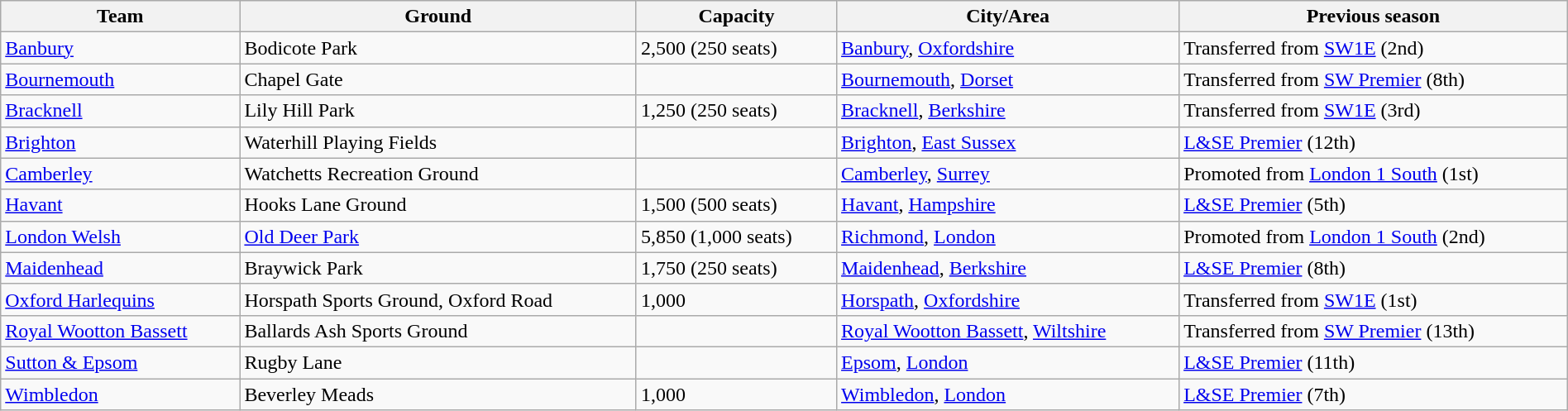<table class="wikitable sortable" width=100%>
<tr>
<th>Team</th>
<th>Ground</th>
<th>Capacity</th>
<th>City/Area</th>
<th>Previous season</th>
</tr>
<tr>
<td><a href='#'>Banbury</a></td>
<td>Bodicote Park </td>
<td>2,500 (250 seats)</td>
<td><a href='#'>Banbury</a>, <a href='#'>Oxfordshire</a></td>
<td>Transferred from <a href='#'>SW1E</a> (2nd)</td>
</tr>
<tr>
<td><a href='#'>Bournemouth</a></td>
<td>Chapel Gate </td>
<td></td>
<td><a href='#'>Bournemouth</a>, <a href='#'>Dorset</a></td>
<td>Transferred from <a href='#'>SW Premier</a> (8th)</td>
</tr>
<tr>
<td><a href='#'>Bracknell</a></td>
<td>Lily Hill Park </td>
<td>1,250 (250 seats)</td>
<td><a href='#'>Bracknell</a>, <a href='#'>Berkshire</a></td>
<td>Transferred from <a href='#'>SW1E</a> (3rd)</td>
</tr>
<tr>
<td><a href='#'>Brighton</a></td>
<td>Waterhill Playing Fields </td>
<td></td>
<td><a href='#'>Brighton</a>, <a href='#'>East Sussex</a></td>
<td><a href='#'>L&SE Premier</a> (12th)</td>
</tr>
<tr>
<td><a href='#'>Camberley</a></td>
<td>Watchetts Recreation Ground </td>
<td></td>
<td><a href='#'>Camberley</a>, <a href='#'>Surrey</a></td>
<td>Promoted from <a href='#'>London 1 South</a> (1st)</td>
</tr>
<tr>
<td><a href='#'>Havant</a></td>
<td>Hooks Lane Ground </td>
<td>1,500 (500 seats)</td>
<td><a href='#'>Havant</a>, <a href='#'>Hampshire</a></td>
<td><a href='#'>L&SE Premier</a> (5th)</td>
</tr>
<tr>
<td><a href='#'>London Welsh</a></td>
<td><a href='#'>Old Deer Park</a></td>
<td>5,850 (1,000 seats)</td>
<td><a href='#'>Richmond</a>, <a href='#'>London</a></td>
<td>Promoted from <a href='#'>London 1 South</a> (2nd)</td>
</tr>
<tr>
<td><a href='#'>Maidenhead</a></td>
<td>Braywick Park </td>
<td>1,750 (250 seats)</td>
<td><a href='#'>Maidenhead</a>, <a href='#'>Berkshire</a></td>
<td><a href='#'>L&SE Premier</a> (8th)</td>
</tr>
<tr>
<td><a href='#'>Oxford Harlequins</a></td>
<td>Horspath Sports Ground, Oxford Road </td>
<td>1,000</td>
<td><a href='#'>Horspath</a>, <a href='#'>Oxfordshire</a></td>
<td>Transferred from <a href='#'>SW1E</a> (1st)</td>
</tr>
<tr>
<td><a href='#'>Royal Wootton Bassett</a></td>
<td>Ballards Ash Sports Ground </td>
<td></td>
<td><a href='#'>Royal Wootton Bassett</a>, <a href='#'>Wiltshire</a></td>
<td>Transferred from <a href='#'>SW Premier</a> (13th)</td>
</tr>
<tr>
<td><a href='#'>Sutton & Epsom</a></td>
<td>Rugby Lane </td>
<td></td>
<td><a href='#'>Epsom</a>, <a href='#'>London</a></td>
<td><a href='#'>L&SE Premier</a> (11th)</td>
</tr>
<tr>
<td><a href='#'>Wimbledon</a></td>
<td>Beverley Meads</td>
<td>1,000</td>
<td><a href='#'>Wimbledon</a>, <a href='#'>London</a></td>
<td><a href='#'>L&SE Premier</a> (7th)</td>
</tr>
</table>
